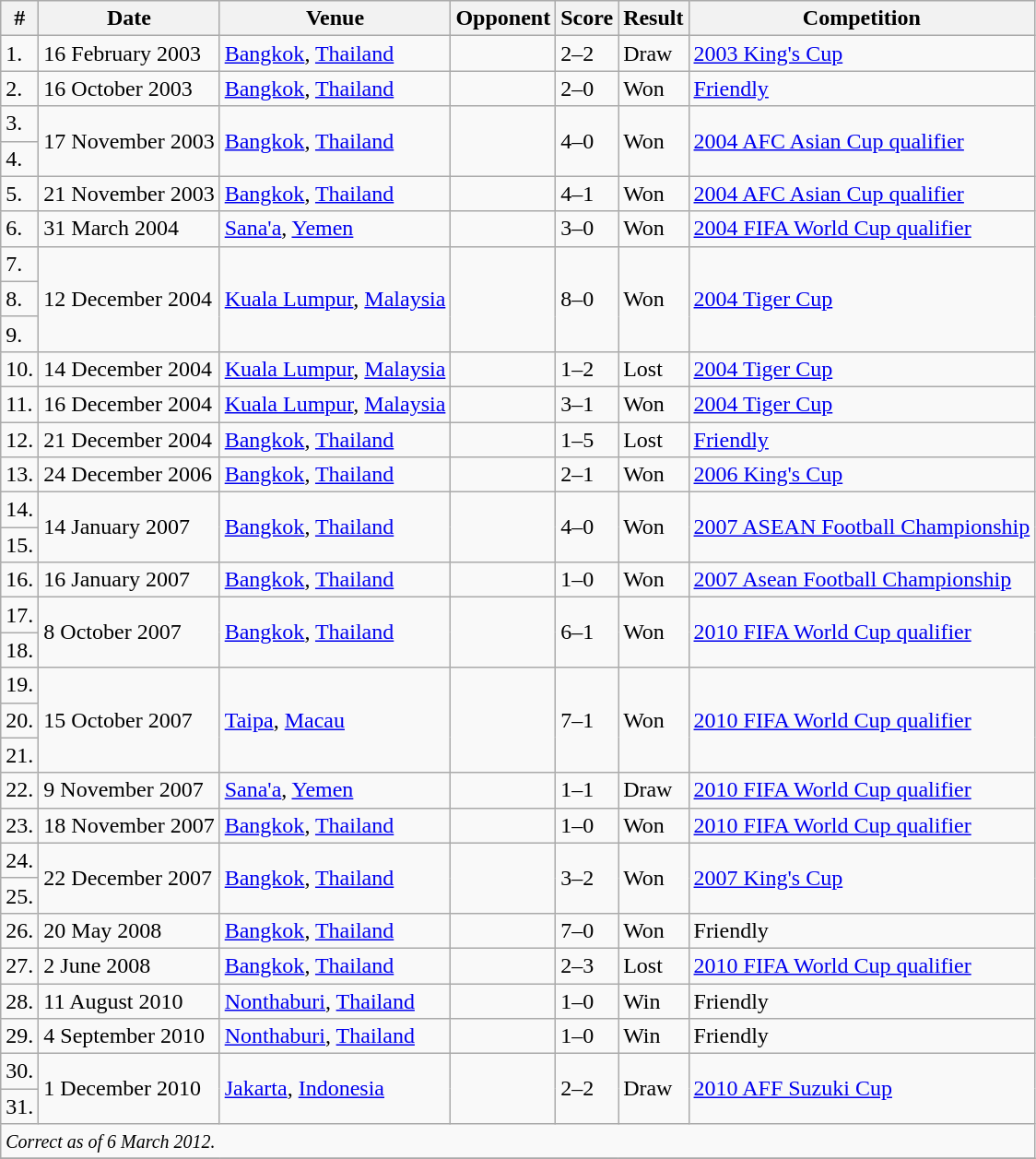<table class= wikitable sortable collapsible>
<tr>
<th>#</th>
<th>Date</th>
<th>Venue</th>
<th>Opponent</th>
<th>Score</th>
<th>Result</th>
<th>Competition</th>
</tr>
<tr>
<td>1.</td>
<td>16 February 2003</td>
<td><a href='#'>Bangkok</a>, <a href='#'>Thailand</a></td>
<td></td>
<td>2–2</td>
<td>Draw</td>
<td><a href='#'>2003 King's Cup</a></td>
</tr>
<tr>
<td>2.</td>
<td>16 October 2003</td>
<td><a href='#'>Bangkok</a>, <a href='#'>Thailand</a></td>
<td></td>
<td>2–0</td>
<td>Won</td>
<td><a href='#'>Friendly</a></td>
</tr>
<tr>
<td>3.</td>
<td rowspan="2">17 November 2003</td>
<td rowspan="2"><a href='#'>Bangkok</a>, <a href='#'>Thailand</a></td>
<td rowspan="2"></td>
<td rowspan="2">4–0</td>
<td rowspan="2">Won</td>
<td rowspan="2"><a href='#'>2004 AFC Asian Cup qualifier</a></td>
</tr>
<tr>
<td>4.</td>
</tr>
<tr>
<td>5.</td>
<td>21 November 2003</td>
<td><a href='#'>Bangkok</a>, <a href='#'>Thailand</a></td>
<td></td>
<td>4–1</td>
<td>Won</td>
<td><a href='#'>2004 AFC Asian Cup qualifier</a></td>
</tr>
<tr>
<td>6.</td>
<td>31 March 2004</td>
<td><a href='#'>Sana'a</a>, <a href='#'>Yemen</a></td>
<td></td>
<td>3–0</td>
<td>Won</td>
<td><a href='#'>2004 FIFA World Cup qualifier</a></td>
</tr>
<tr>
<td>7.</td>
<td rowspan="3">12 December 2004</td>
<td rowspan="3"><a href='#'>Kuala Lumpur</a>, <a href='#'>Malaysia</a></td>
<td rowspan="3"></td>
<td rowspan="3">8–0</td>
<td rowspan="3">Won</td>
<td rowspan="3"><a href='#'>2004 Tiger Cup</a></td>
</tr>
<tr>
<td>8.</td>
</tr>
<tr>
<td>9.</td>
</tr>
<tr>
<td>10.</td>
<td>14 December 2004</td>
<td><a href='#'>Kuala Lumpur</a>, <a href='#'>Malaysia</a></td>
<td></td>
<td>1–2</td>
<td>Lost</td>
<td><a href='#'>2004 Tiger Cup</a></td>
</tr>
<tr>
<td>11.</td>
<td>16 December 2004</td>
<td><a href='#'>Kuala Lumpur</a>, <a href='#'>Malaysia</a></td>
<td></td>
<td>3–1</td>
<td>Won</td>
<td><a href='#'>2004 Tiger Cup</a></td>
</tr>
<tr>
<td>12.</td>
<td>21 December 2004</td>
<td><a href='#'>Bangkok</a>, <a href='#'>Thailand</a></td>
<td></td>
<td>1–5</td>
<td>Lost</td>
<td><a href='#'>Friendly</a></td>
</tr>
<tr>
<td>13.</td>
<td>24 December 2006</td>
<td><a href='#'>Bangkok</a>, <a href='#'>Thailand</a></td>
<td></td>
<td>2–1</td>
<td>Won</td>
<td><a href='#'>2006 King's Cup</a></td>
</tr>
<tr>
<td>14.</td>
<td rowspan="2">14 January 2007</td>
<td rowspan="2"><a href='#'>Bangkok</a>, <a href='#'>Thailand</a></td>
<td rowspan="2"></td>
<td rowspan="2">4–0</td>
<td rowspan="2">Won</td>
<td rowspan="2"><a href='#'>2007 ASEAN Football Championship</a></td>
</tr>
<tr>
<td>15.</td>
</tr>
<tr>
<td>16.</td>
<td>16 January 2007</td>
<td><a href='#'>Bangkok</a>, <a href='#'>Thailand</a></td>
<td></td>
<td>1–0</td>
<td>Won</td>
<td><a href='#'>2007 Asean Football Championship</a></td>
</tr>
<tr>
<td>17.</td>
<td rowspan="2">8 October 2007</td>
<td rowspan="2"><a href='#'>Bangkok</a>, <a href='#'>Thailand</a></td>
<td rowspan="2"></td>
<td rowspan="2">6–1</td>
<td rowspan="2">Won</td>
<td rowspan="2"><a href='#'>2010 FIFA World Cup qualifier</a></td>
</tr>
<tr>
<td>18.</td>
</tr>
<tr>
<td>19.</td>
<td rowspan="3">15 October 2007</td>
<td rowspan="3"><a href='#'>Taipa</a>, <a href='#'>Macau</a></td>
<td rowspan="3"></td>
<td rowspan="3">7–1</td>
<td rowspan="3">Won</td>
<td rowspan="3"><a href='#'>2010 FIFA World Cup qualifier</a></td>
</tr>
<tr>
<td>20.</td>
</tr>
<tr>
<td>21.</td>
</tr>
<tr>
<td>22.</td>
<td>9 November 2007</td>
<td><a href='#'>Sana'a</a>, <a href='#'>Yemen</a></td>
<td></td>
<td>1–1</td>
<td>Draw</td>
<td><a href='#'>2010 FIFA World Cup qualifier</a></td>
</tr>
<tr>
<td>23.</td>
<td>18 November 2007</td>
<td><a href='#'>Bangkok</a>, <a href='#'>Thailand</a></td>
<td></td>
<td>1–0</td>
<td>Won</td>
<td><a href='#'>2010 FIFA World Cup qualifier</a></td>
</tr>
<tr>
<td>24.</td>
<td rowspan="2">22 December 2007</td>
<td rowspan="2"><a href='#'>Bangkok</a>, <a href='#'>Thailand</a></td>
<td rowspan="2"></td>
<td rowspan="2">3–2</td>
<td rowspan="2">Won</td>
<td rowspan="2"><a href='#'>2007 King's Cup</a></td>
</tr>
<tr>
<td>25.</td>
</tr>
<tr>
<td>26.</td>
<td>20 May 2008</td>
<td><a href='#'>Bangkok</a>, <a href='#'>Thailand</a></td>
<td></td>
<td>7–0</td>
<td>Won</td>
<td>Friendly</td>
</tr>
<tr>
<td>27.</td>
<td>2 June 2008</td>
<td><a href='#'>Bangkok</a>, <a href='#'>Thailand</a></td>
<td></td>
<td>2–3</td>
<td>Lost</td>
<td><a href='#'>2010 FIFA World Cup qualifier</a></td>
</tr>
<tr>
<td>28.</td>
<td>11 August 2010</td>
<td><a href='#'>Nonthaburi</a>, <a href='#'>Thailand</a></td>
<td></td>
<td>1–0</td>
<td>Win</td>
<td>Friendly</td>
</tr>
<tr>
<td>29.</td>
<td>4 September 2010</td>
<td><a href='#'>Nonthaburi</a>, <a href='#'>Thailand</a></td>
<td></td>
<td>1–0</td>
<td>Win</td>
<td>Friendly</td>
</tr>
<tr>
<td>30.</td>
<td rowspan="2">1 December 2010</td>
<td rowspan="2"><a href='#'>Jakarta</a>, <a href='#'>Indonesia</a></td>
<td rowspan="2"></td>
<td rowspan="2">2–2</td>
<td rowspan="2">Draw</td>
<td rowspan="2"><a href='#'>2010 AFF Suzuki Cup</a></td>
</tr>
<tr>
<td>31.</td>
</tr>
<tr>
<td colspan="32"><small><em>Correct as of 6 March 2012.</em></small></td>
</tr>
<tr>
</tr>
</table>
